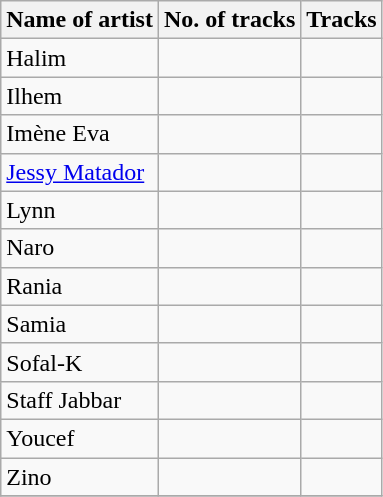<table class="wikitable">
<tr>
<th><strong>Name of artist</strong></th>
<th><strong>No. of tracks</strong></th>
<th>Tracks</th>
</tr>
<tr>
<td>Halim</td>
<td></td>
<td></td>
</tr>
<tr>
<td>Ilhem</td>
<td></td>
<td></td>
</tr>
<tr>
<td>Imène Eva</td>
<td></td>
<td></td>
</tr>
<tr>
<td><a href='#'>Jessy Matador</a></td>
<td></td>
<td></td>
</tr>
<tr>
<td>Lynn</td>
<td></td>
<td></td>
</tr>
<tr>
<td>Naro</td>
<td></td>
<td></td>
</tr>
<tr>
<td>Rania</td>
<td></td>
<td></td>
</tr>
<tr>
<td>Samia</td>
<td></td>
<td></td>
</tr>
<tr>
<td>Sofal-K</td>
<td></td>
<td></td>
</tr>
<tr>
<td>Staff Jabbar</td>
<td></td>
<td></td>
</tr>
<tr>
<td>Youcef</td>
<td></td>
<td></td>
</tr>
<tr>
<td>Zino</td>
<td></td>
<td></td>
</tr>
<tr>
</tr>
</table>
